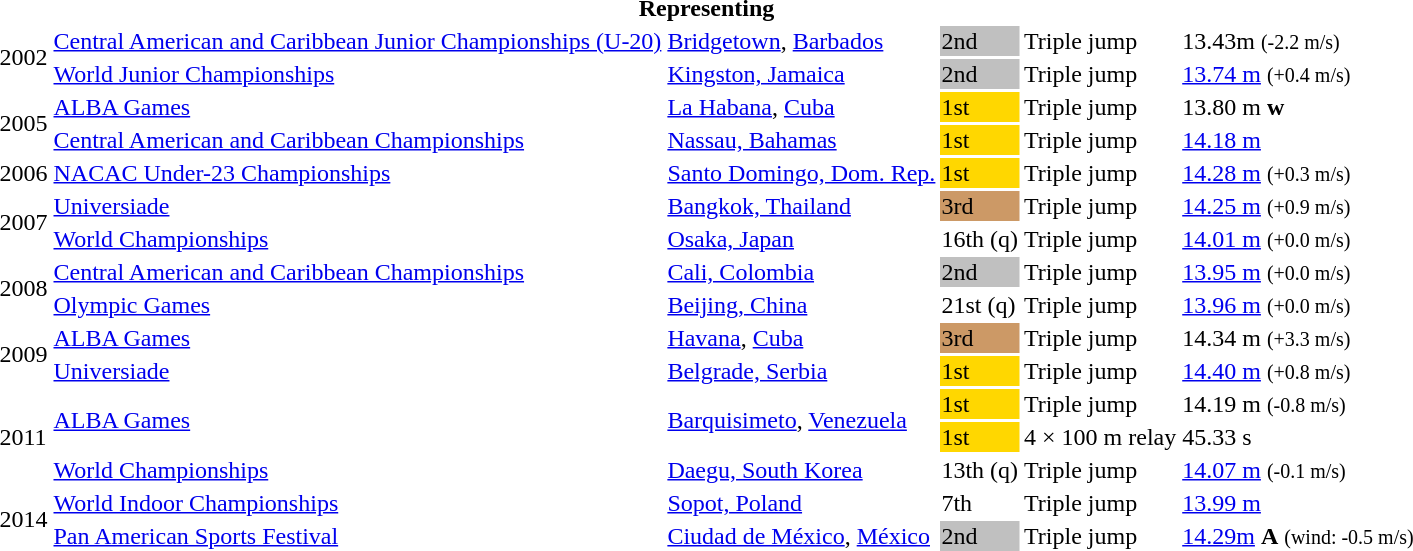<table>
<tr>
<th colspan="6">Representing </th>
</tr>
<tr>
<td rowspan = "2">2002</td>
<td><a href='#'>Central American and Caribbean Junior Championships (U-20)</a></td>
<td><a href='#'>Bridgetown</a>, <a href='#'>Barbados</a></td>
<td bgcolor=silver>2nd</td>
<td>Triple jump</td>
<td>13.43m  <small>(-2.2 m/s)</small></td>
</tr>
<tr>
<td><a href='#'>World Junior Championships</a></td>
<td><a href='#'>Kingston, Jamaica</a></td>
<td bgcolor="silver">2nd</td>
<td>Triple jump</td>
<td><a href='#'>13.74 m</a> <small>(+0.4 m/s)</small></td>
</tr>
<tr>
<td rowspan=2>2005</td>
<td><a href='#'>ALBA Games</a></td>
<td><a href='#'>La Habana</a>, <a href='#'>Cuba</a></td>
<td bgcolor=gold>1st</td>
<td>Triple jump</td>
<td>13.80 m <strong>w</strong></td>
</tr>
<tr>
<td><a href='#'>Central American and Caribbean Championships</a></td>
<td><a href='#'>Nassau, Bahamas</a></td>
<td bgcolor="gold">1st</td>
<td>Triple jump</td>
<td><a href='#'>14.18 m</a></td>
</tr>
<tr>
<td>2006</td>
<td><a href='#'>NACAC Under-23 Championships</a></td>
<td><a href='#'>Santo Domingo, Dom. Rep.</a></td>
<td bgcolor="gold">1st</td>
<td>Triple jump</td>
<td><a href='#'>14.28 m</a> <small>(+0.3 m/s)</small></td>
</tr>
<tr>
<td rowspan=2>2007</td>
<td><a href='#'>Universiade</a></td>
<td><a href='#'>Bangkok, Thailand</a></td>
<td bgcolor="cc9966">3rd</td>
<td>Triple jump</td>
<td><a href='#'>14.25 m</a> <small>(+0.9 m/s)</small></td>
</tr>
<tr>
<td><a href='#'>World Championships</a></td>
<td><a href='#'>Osaka, Japan</a></td>
<td>16th (q)</td>
<td>Triple jump</td>
<td><a href='#'>14.01 m</a> <small>(+0.0 m/s)</small></td>
</tr>
<tr>
<td rowspan=2>2008</td>
<td><a href='#'>Central American and Caribbean Championships</a></td>
<td><a href='#'>Cali, Colombia</a></td>
<td bgcolor="silver">2nd</td>
<td>Triple jump</td>
<td><a href='#'>13.95 m</a> <small>(+0.0 m/s)</small></td>
</tr>
<tr>
<td><a href='#'>Olympic Games</a></td>
<td><a href='#'>Beijing, China</a></td>
<td>21st (q)</td>
<td>Triple jump</td>
<td><a href='#'>13.96 m</a> <small>(+0.0 m/s)</small></td>
</tr>
<tr>
<td rowspan=2>2009</td>
<td><a href='#'>ALBA Games</a></td>
<td><a href='#'>Havana</a>, <a href='#'>Cuba</a></td>
<td bgcolor=cc9966>3rd</td>
<td>Triple jump</td>
<td>14.34 m <small>(+3.3 m/s)</small></td>
</tr>
<tr>
<td><a href='#'>Universiade</a></td>
<td><a href='#'>Belgrade, Serbia</a></td>
<td bgcolor="gold">1st</td>
<td>Triple jump</td>
<td><a href='#'>14.40 m</a> <small>(+0.8 m/s)</small></td>
</tr>
<tr>
<td rowspan=3>2011</td>
<td rowspan=2><a href='#'>ALBA Games</a></td>
<td rowspan=2><a href='#'>Barquisimeto</a>, <a href='#'>Venezuela</a></td>
<td bgcolor=gold>1st</td>
<td>Triple jump</td>
<td>14.19 m  <small>(-0.8 m/s)</small></td>
</tr>
<tr>
<td bgcolor=gold>1st</td>
<td>4 × 100 m relay</td>
<td>45.33 s</td>
</tr>
<tr>
<td><a href='#'>World Championships</a></td>
<td><a href='#'>Daegu, South Korea</a></td>
<td>13th (q)</td>
<td>Triple jump</td>
<td><a href='#'>14.07 m</a> <small>(-0.1 m/s)</small></td>
</tr>
<tr>
<td rowspan=2>2014</td>
<td><a href='#'>World Indoor Championships</a></td>
<td><a href='#'>Sopot, Poland</a></td>
<td>7th</td>
<td>Triple jump</td>
<td><a href='#'>13.99 m</a></td>
</tr>
<tr>
<td><a href='#'>Pan American Sports Festival</a></td>
<td><a href='#'>Ciudad de México</a>, <a href='#'>México</a></td>
<td bgcolor=silver>2nd</td>
<td>Triple jump</td>
<td><a href='#'>14.29m</a>  <strong>A</strong> <small>(wind: -0.5 m/s)</small></td>
</tr>
</table>
